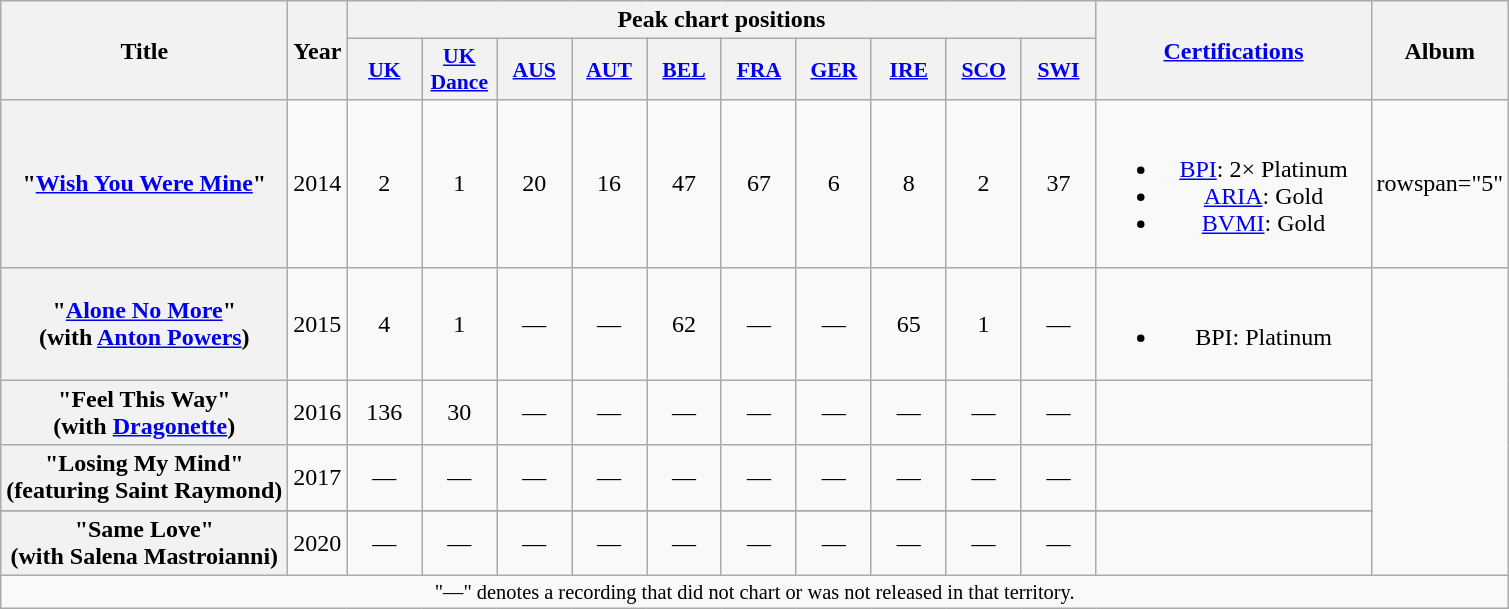<table class="wikitable plainrowheaders" style="text-align:center;">
<tr>
<th scope="col" rowspan="2">Title</th>
<th scope="col" rowspan="2">Year</th>
<th scope="col" colspan="10">Peak chart positions</th>
<th scope="col" rowspan="2" style="width:11em"><a href='#'>Certifications</a></th>
<th scope="col" rowspan="2">Album</th>
</tr>
<tr>
<th scope="col" style="width:3em;font-size:90%;"><a href='#'>UK</a><br></th>
<th scope="col" style="width:3em;font-size:90%;"><a href='#'>UK Dance</a><br></th>
<th scope="col" style="width:3em;font-size:90%;"><a href='#'>AUS</a><br></th>
<th scope="col" style="width:3em; font-size:90%;"><a href='#'>AUT</a><br></th>
<th scope="col" style="width:3em;font-size:90%;"><a href='#'>BEL</a><br></th>
<th scope="col" style="width:3em;font-size:90%;"><a href='#'>FRA</a><br></th>
<th scope="col" style="width:3em; font-size:90%;"><a href='#'>GER</a><br></th>
<th scope="col" style="width:3em;font-size:90%;"><a href='#'>IRE</a><br></th>
<th scope="col" style="width:3em;font-size:90%;"><a href='#'>SCO</a><br></th>
<th scope="col" style="width:3em;font-size:90%;"><a href='#'>SWI</a><br></th>
</tr>
<tr>
<th scope="row">"<a href='#'>Wish You Were Mine</a>"</th>
<td>2014</td>
<td>2</td>
<td>1</td>
<td>20</td>
<td>16</td>
<td>47</td>
<td>67</td>
<td>6</td>
<td>8</td>
<td>2</td>
<td>37</td>
<td><br><ul><li><a href='#'>BPI</a>: 2× Platinum</li><li><a href='#'>ARIA</a>: Gold</li><li><a href='#'>BVMI</a>: Gold</li></ul></td>
<td>rowspan="5" </td>
</tr>
<tr>
<th scope="row">"<a href='#'>Alone No More</a>"<br><span>(with <a href='#'>Anton Powers</a>)</span></th>
<td rowspan="1">2015</td>
<td>4</td>
<td>1</td>
<td>—</td>
<td>—</td>
<td>62</td>
<td>—</td>
<td>—</td>
<td>65</td>
<td>1</td>
<td>—</td>
<td><br><ul><li>BPI: Platinum</li></ul></td>
</tr>
<tr>
<th scope="row">"Feel This Way"<br><span>(with <a href='#'>Dragonette</a>)</span></th>
<td rowspan="1">2016</td>
<td>136</td>
<td>30</td>
<td>—</td>
<td>—</td>
<td>—</td>
<td>—</td>
<td>—</td>
<td>—</td>
<td>—</td>
<td>—</td>
<td></td>
</tr>
<tr>
<th scope="row">"Losing My Mind"<br><span>(featuring Saint Raymond)</span></th>
<td rowspan="1">2017</td>
<td>—</td>
<td>—</td>
<td>—</td>
<td>—</td>
<td>—</td>
<td>—</td>
<td>—</td>
<td>—</td>
<td>—</td>
<td>—</td>
<td></td>
</tr>
<tr>
</tr>
<tr>
<th scope="row">"Same Love"<br><span>(with Salena Mastroianni)</span></th>
<td rowspan="1">2020</td>
<td>—</td>
<td>—</td>
<td>—</td>
<td>—</td>
<td>—</td>
<td>—</td>
<td>—</td>
<td>—</td>
<td>—</td>
<td>—</td>
<td></td>
</tr>
<tr>
<td colspan="19" style="font-size:85%">"—" denotes a recording that did not chart or was not released in that territory.</td>
</tr>
</table>
